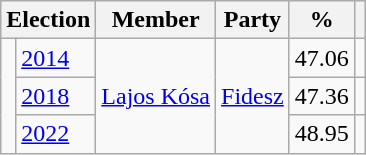<table class=wikitable>
<tr>
<th colspan=2>Election</th>
<th>Member</th>
<th>Party</th>
<th>%</th>
<th></th>
</tr>
<tr>
<td rowspan=3 bgcolor=></td>
<td><a href='#'>2014</a></td>
<td rowspan=3><a href='#'>Lajos Kósa</a></td>
<td rowspan=3><a href='#'>Fidesz</a></td>
<td align=right>47.06</td>
<td align=center></td>
</tr>
<tr>
<td><a href='#'>2018</a></td>
<td align=right>47.36</td>
<td align=center></td>
</tr>
<tr>
<td><a href='#'>2022</a></td>
<td align=right>48.95</td>
<td align=center></td>
</tr>
</table>
